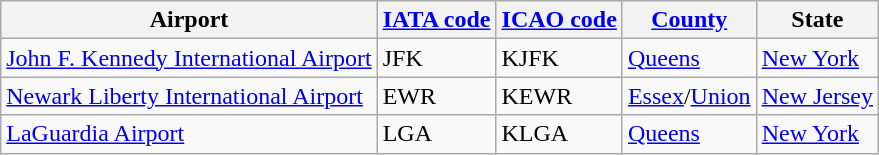<table class="wikitable">
<tr>
<th valign=bottom>Airport</th>
<th valign=bottom><a href='#'>IATA code</a></th>
<th valign=bottom><a href='#'>ICAO code</a></th>
<th valign=bottom><a href='#'>County</a></th>
<th valign=bottom>State</th>
</tr>
<tr>
<td><a href='#'>John F. Kennedy International Airport</a></td>
<td>JFK</td>
<td>KJFK</td>
<td><a href='#'>Queens</a></td>
<td><a href='#'>New York</a></td>
</tr>
<tr>
<td><a href='#'>Newark Liberty International Airport</a></td>
<td>EWR</td>
<td>KEWR</td>
<td><a href='#'>Essex</a>/<a href='#'>Union</a></td>
<td><a href='#'>New Jersey</a></td>
</tr>
<tr>
<td><a href='#'>LaGuardia Airport</a></td>
<td>LGA</td>
<td>KLGA</td>
<td><a href='#'>Queens</a></td>
<td><a href='#'>New York</a></td>
</tr>
</table>
